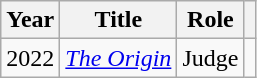<table class="wikitable  plainrowheaders">
<tr>
<th scope="col">Year</th>
<th scope="col">Title</th>
<th scope="col">Role</th>
<th scope="col" class="unsortable"></th>
</tr>
<tr>
<td>2022</td>
<td><em><a href='#'>The Origin</a></em></td>
<td>Judge</td>
<td></td>
</tr>
</table>
